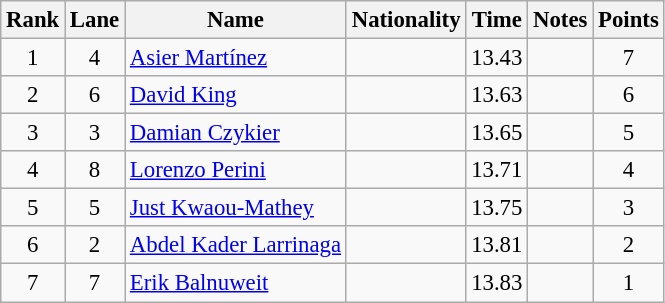<table class="wikitable sortable" style="text-align:center; font-size:95%">
<tr>
<th>Rank</th>
<th>Lane</th>
<th>Name</th>
<th>Nationality</th>
<th>Time</th>
<th>Notes</th>
<th>Points</th>
</tr>
<tr>
<td>1</td>
<td>4</td>
<td align=left><a href='#'>Asier Martínez</a></td>
<td align=left></td>
<td>13.43</td>
<td></td>
<td>7</td>
</tr>
<tr>
<td>2</td>
<td>6</td>
<td align=left><a href='#'>David King</a></td>
<td align=left></td>
<td>13.63</td>
<td></td>
<td>6</td>
</tr>
<tr>
<td>3</td>
<td>3</td>
<td align=left><a href='#'>Damian Czykier</a></td>
<td align=left></td>
<td>13.65</td>
<td></td>
<td>5</td>
</tr>
<tr>
<td>4</td>
<td>8</td>
<td align=left><a href='#'>Lorenzo Perini</a></td>
<td align=left></td>
<td>13.71</td>
<td></td>
<td>4</td>
</tr>
<tr>
<td>5</td>
<td>5</td>
<td align=left><a href='#'>Just Kwaou-Mathey</a></td>
<td align=left></td>
<td>13.75</td>
<td></td>
<td>3</td>
</tr>
<tr>
<td>6</td>
<td>2</td>
<td align=left><a href='#'>Abdel Kader Larrinaga</a></td>
<td align=left></td>
<td>13.81</td>
<td></td>
<td>2</td>
</tr>
<tr>
<td>7</td>
<td>7</td>
<td align=left><a href='#'>Erik Balnuweit</a></td>
<td align=left></td>
<td>13.83</td>
<td></td>
<td>1</td>
</tr>
</table>
